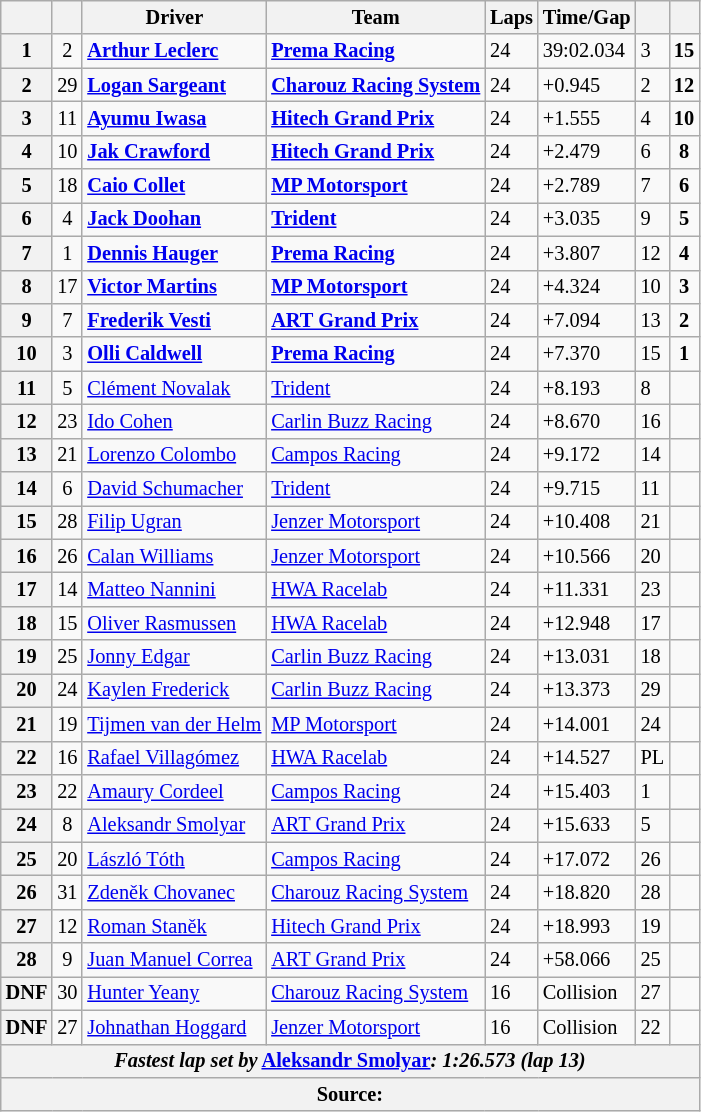<table class="wikitable" style="font-size:85%">
<tr>
<th></th>
<th></th>
<th>Driver</th>
<th>Team</th>
<th>Laps</th>
<th>Time/Gap</th>
<th></th>
<th></th>
</tr>
<tr>
<th>1</th>
<td align="center">2</td>
<td><strong> <a href='#'>Arthur Leclerc</a></strong></td>
<td><a href='#'><strong>Prema Racing</strong></a></td>
<td>24</td>
<td>39:02.034</td>
<td>3</td>
<td align="center"><strong>15</strong></td>
</tr>
<tr>
<th>2</th>
<td align="center">29</td>
<td><strong> <a href='#'>Logan Sargeant</a></strong></td>
<td><strong><a href='#'>Charouz Racing System</a></strong></td>
<td>24</td>
<td>+0.945</td>
<td>2</td>
<td align="center"><strong>12</strong></td>
</tr>
<tr>
<th>3</th>
<td align="center">11</td>
<td><strong> <a href='#'>Ayumu Iwasa</a></strong></td>
<td><strong><a href='#'>Hitech Grand Prix</a></strong></td>
<td>24</td>
<td>+1.555</td>
<td>4</td>
<td align="center"><strong>10</strong></td>
</tr>
<tr>
<th>4</th>
<td align="center">10</td>
<td><strong> <a href='#'>Jak Crawford</a></strong></td>
<td><strong><a href='#'>Hitech Grand Prix</a></strong></td>
<td>24</td>
<td>+2.479</td>
<td>6</td>
<td align="center"><strong>8</strong></td>
</tr>
<tr>
<th>5</th>
<td align="center">18</td>
<td><strong> <a href='#'>Caio Collet</a></strong></td>
<td><strong><a href='#'>MP Motorsport</a></strong></td>
<td>24</td>
<td>+2.789</td>
<td>7</td>
<td align="center"><strong>6</strong></td>
</tr>
<tr>
<th>6</th>
<td align="center">4</td>
<td><strong> <a href='#'>Jack Doohan</a></strong></td>
<td><a href='#'><strong>Trident</strong></a></td>
<td>24</td>
<td>+3.035</td>
<td>9</td>
<td align="center"><strong>5</strong></td>
</tr>
<tr>
<th>7</th>
<td align="center">1</td>
<td><strong> <a href='#'>Dennis Hauger</a></strong></td>
<td><a href='#'><strong>Prema Racing</strong></a></td>
<td>24</td>
<td>+3.807</td>
<td>12</td>
<td align="center"><strong>4</strong></td>
</tr>
<tr>
<th>8</th>
<td align="center">17</td>
<td><strong> <a href='#'>Victor Martins</a></strong></td>
<td><strong><a href='#'>MP Motorsport</a></strong></td>
<td>24</td>
<td>+4.324</td>
<td>10</td>
<td align="center"><strong>3</strong></td>
</tr>
<tr>
<th>9</th>
<td align="center">7</td>
<td><strong> <a href='#'>Frederik Vesti</a></strong></td>
<td><strong><a href='#'>ART Grand Prix</a></strong></td>
<td>24</td>
<td>+7.094</td>
<td>13</td>
<td align="center"><strong>2</strong></td>
</tr>
<tr>
<th>10</th>
<td align="center">3</td>
<td><strong> <a href='#'>Olli Caldwell</a></strong></td>
<td><a href='#'><strong>Prema Racing</strong></a></td>
<td>24</td>
<td>+7.370</td>
<td>15</td>
<td align="center"><strong>1</strong></td>
</tr>
<tr>
<th>11</th>
<td align="center">5</td>
<td> <a href='#'>Clément Novalak</a></td>
<td><a href='#'>Trident</a></td>
<td>24</td>
<td>+8.193</td>
<td>8</td>
<td align="center"></td>
</tr>
<tr>
<th>12</th>
<td align="center">23</td>
<td> <a href='#'>Ido Cohen</a></td>
<td><a href='#'>Carlin Buzz Racing</a></td>
<td>24</td>
<td>+8.670</td>
<td>16</td>
<td align="center"></td>
</tr>
<tr>
<th>13</th>
<td align="center">21</td>
<td> <a href='#'>Lorenzo Colombo</a></td>
<td><a href='#'>Campos Racing</a></td>
<td>24</td>
<td>+9.172</td>
<td>14</td>
<td></td>
</tr>
<tr>
<th>14</th>
<td align="center">6</td>
<td> <a href='#'>David Schumacher</a></td>
<td><a href='#'>Trident</a></td>
<td>24</td>
<td>+9.715</td>
<td>11</td>
<td></td>
</tr>
<tr>
<th>15</th>
<td align="center">28</td>
<td> <a href='#'>Filip Ugran</a></td>
<td><a href='#'>Jenzer Motorsport</a></td>
<td>24</td>
<td>+10.408</td>
<td>21</td>
<td></td>
</tr>
<tr>
<th>16</th>
<td align="center">26</td>
<td> <a href='#'>Calan Williams</a></td>
<td><a href='#'>Jenzer Motorsport</a></td>
<td>24</td>
<td>+10.566</td>
<td>20</td>
<td></td>
</tr>
<tr>
<th>17</th>
<td align="center">14</td>
<td> <a href='#'>Matteo Nannini</a></td>
<td><a href='#'>HWA Racelab</a></td>
<td>24</td>
<td>+11.331</td>
<td>23</td>
<td></td>
</tr>
<tr>
<th>18</th>
<td align="center">15</td>
<td> <a href='#'>Oliver Rasmussen</a></td>
<td><a href='#'>HWA Racelab</a></td>
<td>24</td>
<td>+12.948</td>
<td>17</td>
<td></td>
</tr>
<tr>
<th>19</th>
<td align="center">25</td>
<td> <a href='#'>Jonny Edgar</a></td>
<td><a href='#'>Carlin Buzz Racing</a></td>
<td>24</td>
<td>+13.031</td>
<td>18</td>
<td></td>
</tr>
<tr>
<th>20</th>
<td align="center">24</td>
<td> <a href='#'>Kaylen Frederick</a></td>
<td><a href='#'>Carlin Buzz Racing</a></td>
<td>24</td>
<td>+13.373</td>
<td>29</td>
<td></td>
</tr>
<tr>
<th>21</th>
<td align="center">19</td>
<td> <a href='#'>Tijmen van der Helm</a></td>
<td><a href='#'>MP Motorsport</a></td>
<td>24</td>
<td>+14.001</td>
<td>24</td>
<td align="center"></td>
</tr>
<tr>
<th>22</th>
<td align="center">16</td>
<td> <a href='#'>Rafael Villagómez</a></td>
<td><a href='#'>HWA Racelab</a></td>
<td>24</td>
<td>+14.527</td>
<td>PL</td>
<td align="center"></td>
</tr>
<tr>
<th>23</th>
<td align="center">22</td>
<td> <a href='#'>Amaury Cordeel</a></td>
<td><a href='#'>Campos Racing</a></td>
<td>24</td>
<td>+15.403</td>
<td>1</td>
<td align="center"></td>
</tr>
<tr>
<th>24</th>
<td align="center">8</td>
<td> <a href='#'>Aleksandr Smolyar</a></td>
<td><a href='#'>ART Grand Prix</a></td>
<td>24</td>
<td>+15.633</td>
<td>5</td>
<td align="center"></td>
</tr>
<tr>
<th>25</th>
<td align="center">20</td>
<td> <a href='#'>László Tóth</a></td>
<td><a href='#'>Campos Racing</a></td>
<td>24</td>
<td>+17.072</td>
<td>26</td>
<td align="center"></td>
</tr>
<tr>
<th>26</th>
<td align="center">31</td>
<td> <a href='#'>Zdeněk Chovanec</a></td>
<td><a href='#'>Charouz Racing System</a></td>
<td>24</td>
<td>+18.820</td>
<td>28</td>
<td></td>
</tr>
<tr>
<th>27</th>
<td align="center">12</td>
<td> <a href='#'>Roman Staněk</a></td>
<td><a href='#'>Hitech Grand Prix</a></td>
<td>24</td>
<td>+18.993</td>
<td>19</td>
<td></td>
</tr>
<tr>
<th>28</th>
<td align="center">9</td>
<td> <a href='#'>Juan Manuel Correa</a></td>
<td><a href='#'>ART Grand Prix</a></td>
<td>24</td>
<td>+58.066</td>
<td>25</td>
<td></td>
</tr>
<tr>
<th>DNF</th>
<td align="center">30</td>
<td> <a href='#'>Hunter Yeany</a></td>
<td><a href='#'>Charouz Racing System</a></td>
<td>16</td>
<td>Collision</td>
<td>27</td>
<td align="center"></td>
</tr>
<tr>
<th>DNF</th>
<td align="center">27</td>
<td> <a href='#'>Johnathan Hoggard</a></td>
<td><a href='#'>Jenzer Motorsport</a></td>
<td>16</td>
<td>Collision</td>
<td>22</td>
<td></td>
</tr>
<tr>
<th colspan="8"><em>Fastest lap set by</em>  <a href='#'>Aleksandr Smolyar</a><em>: 1:26.573 (lap 13)</em></th>
</tr>
<tr>
<th colspan="8">Source:</th>
</tr>
</table>
